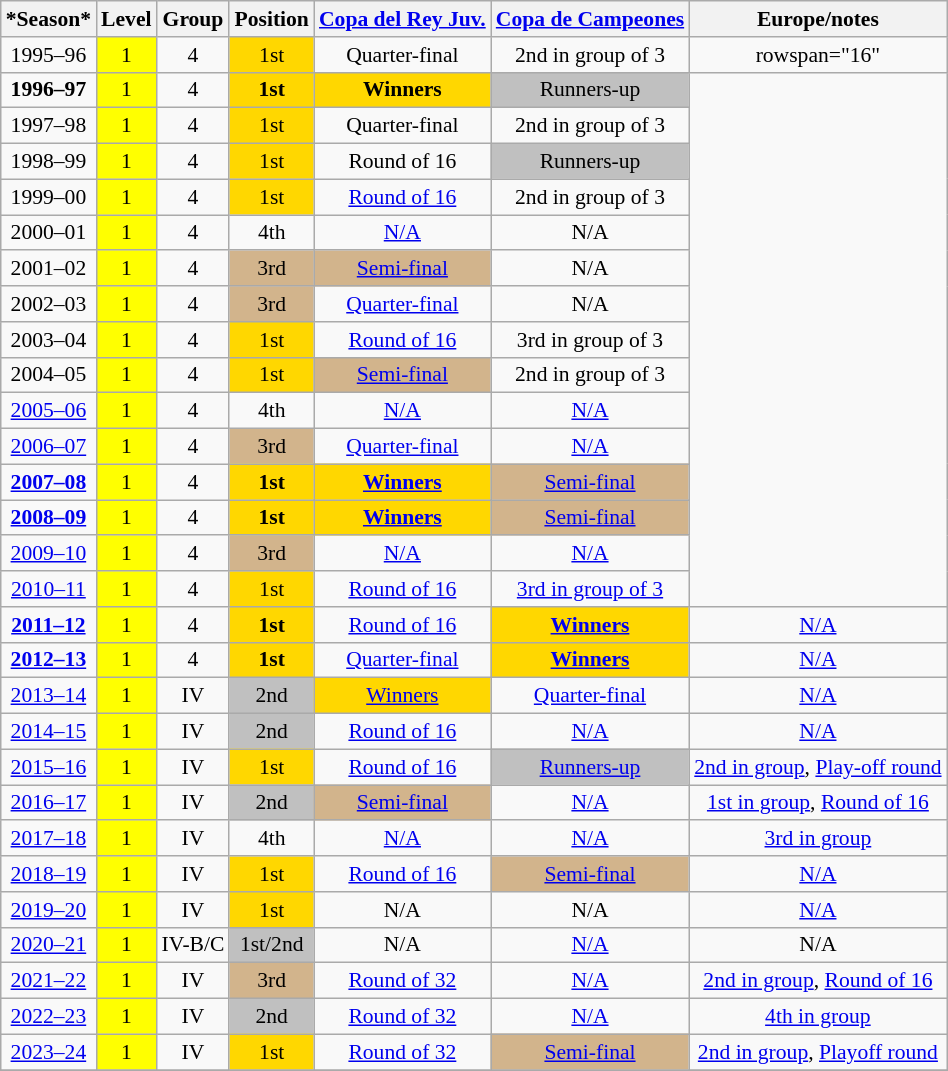<table class="wikitable" style="text-align:center; font-size:90%">
<tr>
<th>*Season*</th>
<th>Level</th>
<th>Group</th>
<th>Position</th>
<th><a href='#'>Copa del Rey Juv.</a></th>
<th><a href='#'>Copa de Campeones</a></th>
<th>Europe/notes</th>
</tr>
<tr>
<td>1995–96</td>
<td bgcolor=#FFFF00>1</td>
<td>4</td>
<td bgcolor=gold>1st</td>
<td>Quarter-final</td>
<td>2nd in group of 3</td>
<td>rowspan="16" </td>
</tr>
<tr>
<td><strong>1996–97</strong></td>
<td bgcolor=#FFFF00>1</td>
<td>4</td>
<td bgcolor=gold><strong>1st</strong></td>
<td bgcolor=gold><strong>Winners</strong></td>
<td bgcolor=silver>Runners-up</td>
</tr>
<tr>
<td>1997–98</td>
<td bgcolor=#FFFF00>1</td>
<td>4</td>
<td bgcolor=gold>1st</td>
<td>Quarter-final</td>
<td>2nd in group of 3</td>
</tr>
<tr>
<td>1998–99</td>
<td bgcolor=#FFFF00>1</td>
<td>4</td>
<td bgcolor=gold>1st</td>
<td>Round of 16</td>
<td bgcolor=silver>Runners-up</td>
</tr>
<tr>
<td>1999–00</td>
<td bgcolor=#FFFF00>1</td>
<td>4</td>
<td bgcolor=gold>1st</td>
<td><a href='#'>Round of 16</a></td>
<td>2nd in group of 3</td>
</tr>
<tr>
<td>2000–01</td>
<td bgcolor=#FFFF00>1</td>
<td>4</td>
<td>4th</td>
<td><a href='#'>N/A</a></td>
<td>N/A</td>
</tr>
<tr>
<td>2001–02</td>
<td bgcolor=#FFFF00>1</td>
<td>4</td>
<td bgcolor=#D2B48C>3rd</td>
<td bgcolor=#D2B48C><a href='#'>Semi-final</a></td>
<td>N/A</td>
</tr>
<tr>
<td>2002–03</td>
<td bgcolor=#FFFF00>1</td>
<td>4</td>
<td bgcolor=#D2B48C>3rd</td>
<td><a href='#'>Quarter-final</a></td>
<td>N/A</td>
</tr>
<tr>
<td>2003–04</td>
<td bgcolor=#FFFF00>1</td>
<td>4</td>
<td bgcolor=gold>1st</td>
<td><a href='#'>Round of 16</a></td>
<td>3rd in group of 3</td>
</tr>
<tr>
<td>2004–05</td>
<td bgcolor=#FFFF00>1</td>
<td>4</td>
<td bgcolor=gold>1st</td>
<td bgcolor=#D2B48C><a href='#'>Semi-final</a></td>
<td>2nd in group of 3</td>
</tr>
<tr>
<td><a href='#'>2005–06</a></td>
<td bgcolor=#FFFF00>1</td>
<td>4</td>
<td>4th</td>
<td><a href='#'>N/A</a></td>
<td><a href='#'>N/A</a></td>
</tr>
<tr>
<td><a href='#'>2006–07</a></td>
<td bgcolor=#FFFF00>1</td>
<td>4</td>
<td bgcolor=#D2B48C>3rd</td>
<td><a href='#'>Quarter-final</a></td>
<td><a href='#'>N/A</a></td>
</tr>
<tr>
<td><strong><a href='#'>2007–08</a></strong></td>
<td bgcolor=#FFFF00>1</td>
<td>4</td>
<td bgcolor=gold><strong>1st</strong></td>
<td bgcolor=gold><a href='#'><strong>Winners</strong></a></td>
<td bgcolor=#D2B48C><a href='#'>Semi-final</a></td>
</tr>
<tr>
<td><strong><a href='#'>2008–09</a></strong></td>
<td bgcolor=#FFFF00>1</td>
<td>4</td>
<td bgcolor=gold><strong>1st</strong></td>
<td bgcolor=gold><a href='#'><strong>Winners</strong></a></td>
<td bgcolor=#D2B48C><a href='#'>Semi-final</a></td>
</tr>
<tr>
<td><a href='#'>2009–10</a></td>
<td bgcolor=#FFFF00>1</td>
<td>4</td>
<td bgcolor=#D2B48C>3rd</td>
<td><a href='#'>N/A</a></td>
<td><a href='#'>N/A</a></td>
</tr>
<tr>
<td><a href='#'>2010–11</a></td>
<td bgcolor=#FFFF00>1</td>
<td>4</td>
<td bgcolor=gold>1st</td>
<td><a href='#'>Round of 16</a></td>
<td><a href='#'>3rd in group of 3</a></td>
</tr>
<tr>
<td><strong><a href='#'>2011–12</a></strong></td>
<td bgcolor=#FFFF00>1</td>
<td>4</td>
<td bgcolor=gold><strong>1st</strong></td>
<td><a href='#'>Round of 16</a></td>
<td bgcolor=gold><a href='#'><strong>Winners</strong></a></td>
<td><a href='#'>N/A</a></td>
</tr>
<tr>
<td><strong><a href='#'>2012–13</a></strong></td>
<td bgcolor=#FFFF00>1</td>
<td>4</td>
<td bgcolor=gold><strong>1st</strong></td>
<td><a href='#'>Quarter-final</a></td>
<td bgcolor=gold><a href='#'><strong>Winners</strong></a></td>
<td><a href='#'>N/A</a></td>
</tr>
<tr>
<td><a href='#'>2013–14</a></td>
<td bgcolor=#FFFF00>1</td>
<td>IV</td>
<td bgcolor=silver>2nd</td>
<td bgcolor=gold><a href='#'>Winners</a></td>
<td><a href='#'>Quarter-final</a></td>
<td><a href='#'>N/A</a></td>
</tr>
<tr>
<td><a href='#'>2014–15</a></td>
<td bgcolor=#FFFF00>1</td>
<td>IV</td>
<td bgcolor=silver>2nd</td>
<td><a href='#'>Round of 16</a></td>
<td><a href='#'>N/A</a></td>
<td><a href='#'>N/A</a></td>
</tr>
<tr>
<td><a href='#'>2015–16</a></td>
<td bgcolor=#FFFF00>1</td>
<td>IV</td>
<td bgcolor=gold>1st</td>
<td><a href='#'>Round of 16</a></td>
<td bgcolor=silver><a href='#'>Runners-up</a></td>
<td><a href='#'>2nd in group</a>, <a href='#'>Play-off round</a></td>
</tr>
<tr>
<td><a href='#'>2016–17</a></td>
<td bgcolor=#FFFF00>1</td>
<td>IV</td>
<td bgcolor=silver>2nd</td>
<td bgcolor=#D2B48C><a href='#'>Semi-final</a></td>
<td><a href='#'>N/A</a></td>
<td><a href='#'>1st in group</a>, <a href='#'>Round of 16</a></td>
</tr>
<tr>
<td><a href='#'>2017–18</a></td>
<td bgcolor=#FFFF00>1</td>
<td>IV</td>
<td>4th</td>
<td><a href='#'>N/A</a></td>
<td><a href='#'>N/A</a></td>
<td><a href='#'>3rd in group</a></td>
</tr>
<tr>
<td><a href='#'>2018–19</a></td>
<td bgcolor=#FFFF00>1</td>
<td>IV</td>
<td bgcolor=gold>1st</td>
<td><a href='#'>Round of 16</a></td>
<td bgcolor=#D2B48C><a href='#'>Semi-final</a></td>
<td><a href='#'>N/A</a></td>
</tr>
<tr>
<td><a href='#'>2019–20</a></td>
<td bgcolor=#FFFF00>1</td>
<td>IV</td>
<td bgcolor=gold>1st</td>
<td>N/A</td>
<td>N/A</td>
<td><a href='#'>N/A</a></td>
</tr>
<tr>
<td><a href='#'>2020–21</a></td>
<td bgcolor=#FFFF00>1</td>
<td>IV-B/C</td>
<td bgcolor=silver>1st/2nd</td>
<td>N/A</td>
<td><a href='#'>N/A</a></td>
<td>N/A</td>
</tr>
<tr>
<td><a href='#'>2021–22</a></td>
<td bgcolor=#FFFF00>1</td>
<td>IV</td>
<td bgcolor=#D2B48C>3rd</td>
<td><a href='#'>Round of 32</a></td>
<td><a href='#'>N/A</a></td>
<td><a href='#'>2nd in group</a>, <a href='#'>Round of 16</a></td>
</tr>
<tr>
<td><a href='#'>2022–23</a></td>
<td bgcolor=#FFFF00>1</td>
<td>IV</td>
<td bgcolor=silver>2nd</td>
<td><a href='#'>Round of 32</a></td>
<td><a href='#'>N/A</a></td>
<td><a href='#'>4th in group</a></td>
</tr>
<tr>
<td><a href='#'>2023–24</a></td>
<td bgcolor=#FFFF00>1</td>
<td>IV</td>
<td bgcolor=gold>1st</td>
<td><a href='#'>Round of 32</a></td>
<td bgcolor=#D2B48C><a href='#'>Semi-final</a></td>
<td><a href='#'>2nd in group</a>, <a href='#'>Playoff round</a></td>
</tr>
<tr>
</tr>
</table>
